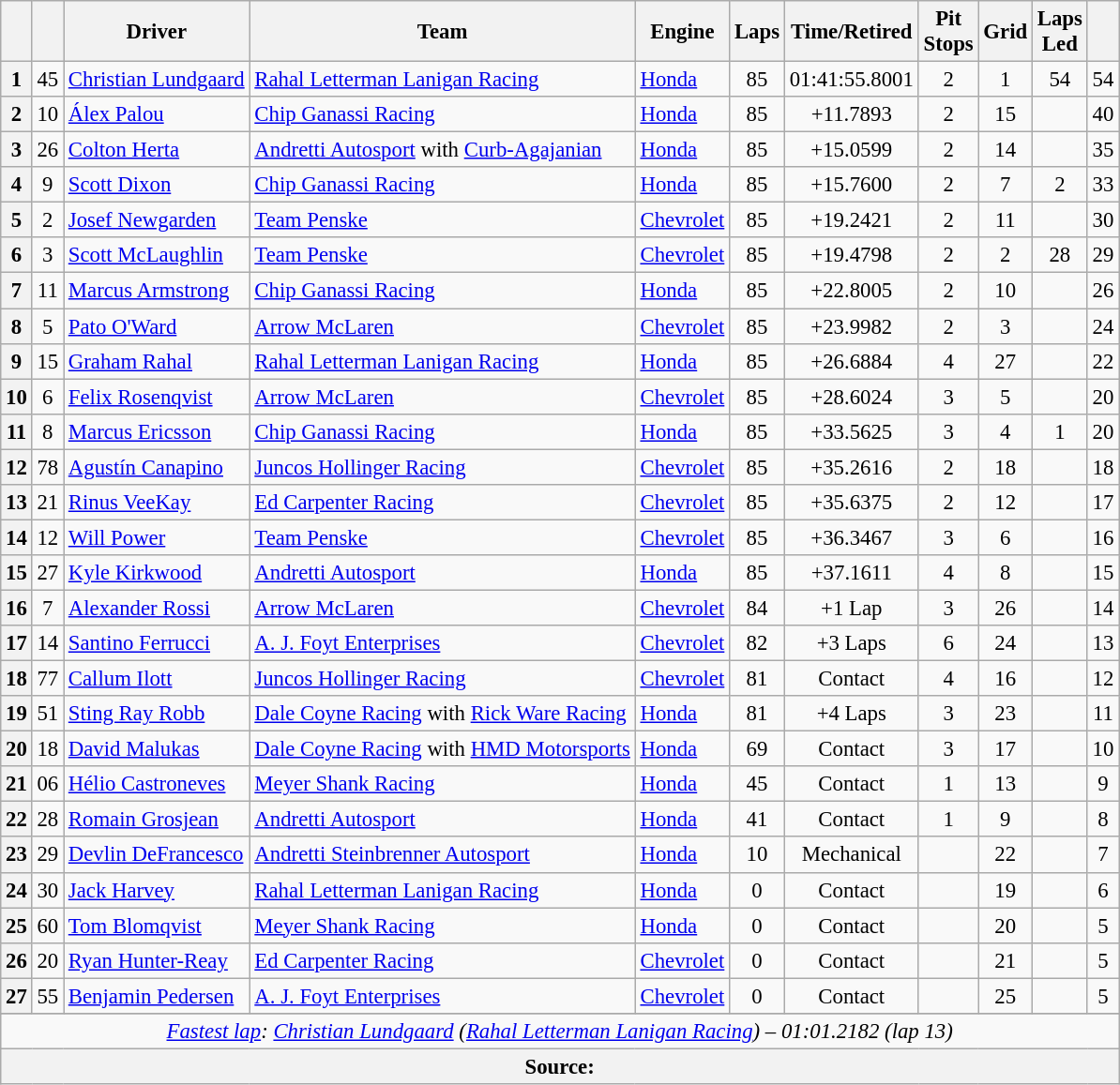<table class="wikitable sortable" style="font-size:95%;">
<tr>
<th scope="col"></th>
<th scope="col"></th>
<th scope="col">Driver</th>
<th scope="col">Team</th>
<th scope="col">Engine</th>
<th class="unsortable" scope="col">Laps</th>
<th class="unsortable" scope="col">Time/Retired</th>
<th scope="col">Pit<br>Stops</th>
<th scope="col">Grid</th>
<th scope="col">Laps<br>Led</th>
<th scope="col"></th>
</tr>
<tr>
<th>1</th>
<td align="center">45</td>
<td> <a href='#'>Christian Lundgaard</a></td>
<td><a href='#'>Rahal Letterman Lanigan Racing</a></td>
<td><a href='#'>Honda</a></td>
<td align="center">85</td>
<td align="center">01:41:55.8001</td>
<td align="center">2</td>
<td align="center">1</td>
<td align="center">54</td>
<td align="center">54</td>
</tr>
<tr>
<th>2</th>
<td align="center">10</td>
<td> <a href='#'>Álex Palou</a></td>
<td><a href='#'>Chip Ganassi Racing</a></td>
<td><a href='#'>Honda</a></td>
<td align="center">85</td>
<td align="center">+11.7893</td>
<td align="center">2</td>
<td align="center">15</td>
<td align="center"></td>
<td align="center">40</td>
</tr>
<tr>
<th>3</th>
<td align="center">26</td>
<td> <a href='#'>Colton Herta</a></td>
<td><a href='#'>Andretti Autosport</a> with <a href='#'>Curb-Agajanian</a></td>
<td><a href='#'>Honda</a></td>
<td align="center">85</td>
<td align="center">+15.0599</td>
<td align="center">2</td>
<td align="center">14</td>
<td align="center"></td>
<td align="center">35</td>
</tr>
<tr>
<th>4</th>
<td align="center">9</td>
<td> <a href='#'>Scott Dixon</a> <strong></strong></td>
<td><a href='#'>Chip Ganassi Racing</a></td>
<td><a href='#'>Honda</a></td>
<td align="center">85</td>
<td align="center">+15.7600</td>
<td align="center">2</td>
<td align="center">7</td>
<td align="center">2</td>
<td align="center">33</td>
</tr>
<tr>
<th>5</th>
<td align="center">2</td>
<td> <a href='#'>Josef Newgarden</a> <strong></strong></td>
<td><a href='#'>Team Penske</a></td>
<td><a href='#'>Chevrolet</a></td>
<td align="center">85</td>
<td align="center">+19.2421</td>
<td align="center">2</td>
<td align="center">11</td>
<td align="center"></td>
<td align="center">30</td>
</tr>
<tr>
<th>6</th>
<td align="center">3</td>
<td> <a href='#'>Scott McLaughlin</a></td>
<td><a href='#'>Team Penske</a></td>
<td><a href='#'>Chevrolet</a></td>
<td align="center">85</td>
<td align="center">+19.4798</td>
<td align="center">2</td>
<td align="center">2</td>
<td align="center">28</td>
<td align="center">29</td>
</tr>
<tr>
<th>7</th>
<td align="center">11</td>
<td> <a href='#'>Marcus Armstrong</a> <strong></strong></td>
<td><a href='#'>Chip Ganassi Racing</a></td>
<td><a href='#'>Honda</a></td>
<td align="center">85</td>
<td align="center">+22.8005</td>
<td align="center">2</td>
<td align="center">10</td>
<td align="center"></td>
<td align="center">26</td>
</tr>
<tr>
<th>8</th>
<td align="center">5</td>
<td> <a href='#'>Pato O'Ward</a></td>
<td><a href='#'>Arrow McLaren</a></td>
<td><a href='#'>Chevrolet</a></td>
<td align="center">85</td>
<td align="center">+23.9982</td>
<td align="center">2</td>
<td align="center">3</td>
<td align="center"></td>
<td align="center">24</td>
</tr>
<tr>
<th>9</th>
<td align="center">15</td>
<td> <a href='#'>Graham Rahal</a></td>
<td><a href='#'>Rahal Letterman Lanigan Racing</a></td>
<td><a href='#'>Honda</a></td>
<td align="center">85</td>
<td align="center">+26.6884</td>
<td align="center">4</td>
<td align="center">27</td>
<td align="center"></td>
<td align="center">22</td>
</tr>
<tr>
<th>10</th>
<td align="center">6</td>
<td> <a href='#'>Felix Rosenqvist</a></td>
<td><a href='#'>Arrow McLaren</a></td>
<td><a href='#'>Chevrolet</a></td>
<td align="center">85</td>
<td align="center">+28.6024</td>
<td align="center">3</td>
<td align="center">5</td>
<td align="center"></td>
<td align="center">20</td>
</tr>
<tr>
<th>11</th>
<td align="center">8</td>
<td> <a href='#'>Marcus Ericsson</a></td>
<td><a href='#'>Chip Ganassi Racing</a></td>
<td><a href='#'>Honda</a></td>
<td align="center">85</td>
<td align="center">+33.5625</td>
<td align="center">3</td>
<td align="center">4</td>
<td align="center">1</td>
<td align="center">20</td>
</tr>
<tr>
<th>12</th>
<td align="center">78</td>
<td> <a href='#'>Agustín Canapino</a> <strong></strong></td>
<td><a href='#'>Juncos Hollinger Racing</a></td>
<td><a href='#'>Chevrolet</a></td>
<td align="center">85</td>
<td align="center">+35.2616</td>
<td align="center">2</td>
<td align="center">18</td>
<td align="center"></td>
<td align="center">18</td>
</tr>
<tr>
<th>13</th>
<td align="center">21</td>
<td> <a href='#'>Rinus VeeKay</a></td>
<td><a href='#'>Ed Carpenter Racing</a></td>
<td><a href='#'>Chevrolet</a></td>
<td align="center">85</td>
<td align="center">+35.6375</td>
<td align="center">2</td>
<td align="center">12</td>
<td align="center"></td>
<td align="center">17</td>
</tr>
<tr>
<th>14</th>
<td align="center">12</td>
<td> <a href='#'>Will Power</a> <strong></strong></td>
<td><a href='#'>Team Penske</a></td>
<td><a href='#'>Chevrolet</a></td>
<td align="center">85</td>
<td align="center">+36.3467</td>
<td align="center">3</td>
<td align="center">6</td>
<td align="center"></td>
<td align="center">16</td>
</tr>
<tr>
<th>15</th>
<td align="center">27</td>
<td> <a href='#'>Kyle Kirkwood</a></td>
<td><a href='#'>Andretti Autosport</a></td>
<td><a href='#'>Honda</a></td>
<td align="center">85</td>
<td align="center">+37.1611</td>
<td align="center">4</td>
<td align="center">8</td>
<td align="center"></td>
<td align="center">15</td>
</tr>
<tr>
<th>16</th>
<td align="center">7</td>
<td> <a href='#'>Alexander Rossi</a></td>
<td><a href='#'>Arrow McLaren</a></td>
<td><a href='#'>Chevrolet</a></td>
<td align="center">84</td>
<td align="center">+1 Lap</td>
<td align="center">3</td>
<td align="center">26</td>
<td align="center"></td>
<td align="center">14</td>
</tr>
<tr>
<th>17</th>
<td align="center">14</td>
<td> <a href='#'>Santino Ferrucci</a></td>
<td><a href='#'>A. J. Foyt Enterprises</a></td>
<td><a href='#'>Chevrolet</a></td>
<td align="center">82</td>
<td align="center">+3 Laps</td>
<td align="center">6</td>
<td align="center">24</td>
<td align="center"></td>
<td align="center">13</td>
</tr>
<tr>
<th>18</th>
<td align="center">77</td>
<td> <a href='#'>Callum Ilott</a></td>
<td><a href='#'>Juncos Hollinger Racing</a></td>
<td><a href='#'>Chevrolet</a></td>
<td align="center">81</td>
<td align="center">Contact</td>
<td align="center">4</td>
<td align="center">16</td>
<td align="center"></td>
<td align="center">12</td>
</tr>
<tr>
<th>19</th>
<td align="center">51</td>
<td> <a href='#'>Sting Ray Robb</a> <strong></strong></td>
<td><a href='#'>Dale Coyne Racing</a> with <a href='#'>Rick Ware Racing</a></td>
<td><a href='#'>Honda</a></td>
<td align="center">81</td>
<td align="center">+4 Laps</td>
<td align="center">3</td>
<td align="center">23</td>
<td align="center"></td>
<td align="center">11</td>
</tr>
<tr>
<th>20</th>
<td align="center">18</td>
<td> <a href='#'>David Malukas</a></td>
<td><a href='#'>Dale Coyne Racing</a> with <a href='#'>HMD Motorsports</a></td>
<td><a href='#'>Honda</a></td>
<td align="center">69</td>
<td align="center">Contact</td>
<td align="center">3</td>
<td align="center">17</td>
<td align="center"></td>
<td align="center">10</td>
</tr>
<tr>
<th>21</th>
<td align="center">06</td>
<td> <a href='#'>Hélio Castroneves</a></td>
<td><a href='#'>Meyer Shank Racing</a></td>
<td><a href='#'>Honda</a></td>
<td align="center">45</td>
<td align="center">Contact</td>
<td align="center">1</td>
<td align="center">13</td>
<td align="center"></td>
<td align="center">9</td>
</tr>
<tr>
<th>22</th>
<td align="center">28</td>
<td> <a href='#'>Romain Grosjean</a></td>
<td><a href='#'>Andretti Autosport</a></td>
<td><a href='#'>Honda</a></td>
<td align="center">41</td>
<td align="center">Contact</td>
<td align="center">1</td>
<td align="center">9</td>
<td align="center"></td>
<td align="center">8</td>
</tr>
<tr>
<th>23</th>
<td align="center">29</td>
<td> <a href='#'>Devlin DeFrancesco</a></td>
<td><a href='#'>Andretti Steinbrenner Autosport</a></td>
<td><a href='#'>Honda</a></td>
<td align="center">10</td>
<td align="center">Mechanical</td>
<td align="center"></td>
<td align="center">22</td>
<td align="center"></td>
<td align="center">7</td>
</tr>
<tr>
<th>24</th>
<td align="center">30</td>
<td> <a href='#'>Jack Harvey</a></td>
<td><a href='#'>Rahal Letterman Lanigan Racing</a></td>
<td><a href='#'>Honda</a></td>
<td align="center">0</td>
<td align="center">Contact</td>
<td align="center"></td>
<td align="center">19</td>
<td align="center"></td>
<td align="center">6</td>
</tr>
<tr>
<th>25</th>
<td align="center">60</td>
<td> <a href='#'>Tom Blomqvist</a> <strong></strong></td>
<td><a href='#'>Meyer Shank Racing</a></td>
<td><a href='#'>Honda</a></td>
<td align="center">0</td>
<td align="center">Contact</td>
<td align="center"></td>
<td align="center">20</td>
<td align="center"></td>
<td align="center">5</td>
</tr>
<tr>
<th>26</th>
<td align="center">20</td>
<td> <a href='#'>Ryan Hunter-Reay</a> <strong></strong></td>
<td><a href='#'>Ed Carpenter Racing</a></td>
<td><a href='#'>Chevrolet</a></td>
<td align="center">0</td>
<td align="center">Contact</td>
<td align="center"></td>
<td align="center">21</td>
<td align="center"></td>
<td align="center">5</td>
</tr>
<tr>
<th>27</th>
<td align="center">55</td>
<td> <a href='#'>Benjamin Pedersen</a> <strong></strong></td>
<td><a href='#'>A. J. Foyt Enterprises</a></td>
<td><a href='#'>Chevrolet</a></td>
<td align="center">0</td>
<td align="center">Contact</td>
<td align="center"></td>
<td align="center">25</td>
<td align="center"></td>
<td align="center">5</td>
</tr>
<tr>
</tr>
<tr class="sortbottom">
<td colspan="11" style="text-align:center"><em><a href='#'>Fastest lap</a>:  <a href='#'>Christian Lundgaard</a> (<a href='#'>Rahal Letterman Lanigan Racing</a>) – 01:01.2182 (lap 13)</em></td>
</tr>
<tr class="sortbottom">
<th colspan="11">Source:</th>
</tr>
</table>
